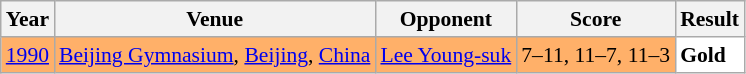<table class="sortable wikitable" style="font-size: 90%;">
<tr>
<th>Year</th>
<th>Venue</th>
<th>Opponent</th>
<th>Score</th>
<th>Result</th>
</tr>
<tr style="background:#FFB069">
<td align="left"><a href='#'>1990</a></td>
<td align="left"><a href='#'>Beijing Gymnasium</a>, <a href='#'>Beijing</a>, <a href='#'>China</a></td>
<td align="left"> <a href='#'>Lee Young-suk</a></td>
<td align="left">7–11, 11–7, 11–3</td>
<td style="text-align:left; background:white"> <strong>Gold</strong></td>
</tr>
</table>
